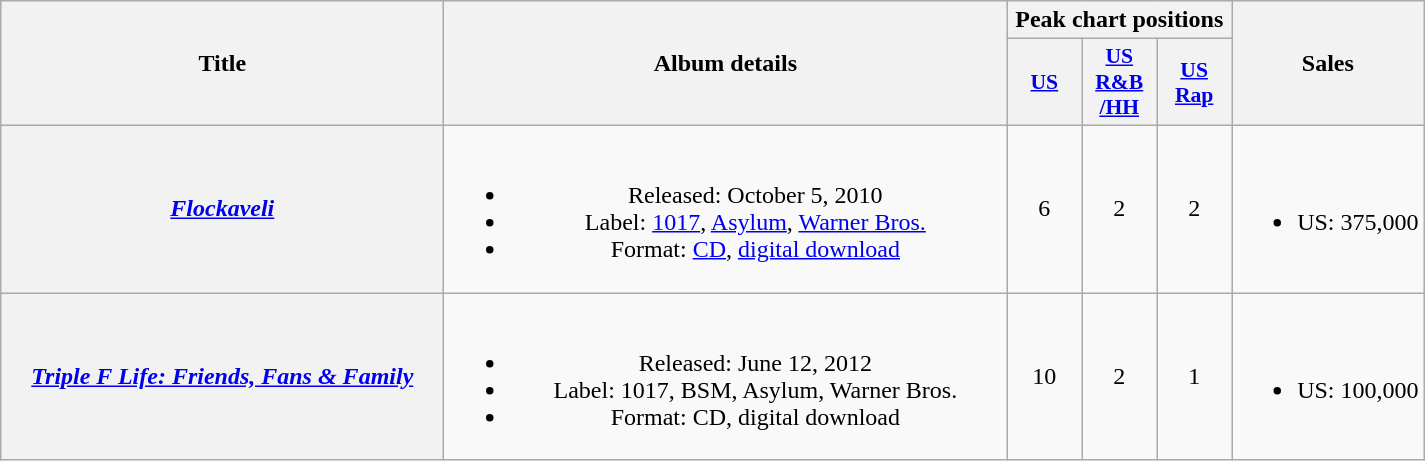<table class="wikitable plainrowheaders" style="text-align:center;">
<tr>
<th scope="col" rowspan="2" style="width:18em;">Title</th>
<th scope="col" rowspan="2" style="width:23em;">Album details</th>
<th scope="col" colspan="3">Peak chart positions</th>
<th scope="col" rowspan="2">Sales</th>
</tr>
<tr>
<th scope="col" style="width:3em;font-size:90%;"><a href='#'>US</a><br></th>
<th scope="col" style="width:3em;font-size:90%;"><a href='#'>US<br>R&B<br>/HH</a><br></th>
<th scope="col" style="width:3em;font-size:90%;"><a href='#'>US<br>Rap</a><br></th>
</tr>
<tr>
<th scope="row"><em><a href='#'>Flockaveli</a></em></th>
<td><br><ul><li>Released: October 5, 2010</li><li>Label: <a href='#'>1017</a>, <a href='#'>Asylum</a>, <a href='#'>Warner Bros.</a></li><li>Format: <a href='#'>CD</a>, <a href='#'>digital download</a></li></ul></td>
<td>6</td>
<td>2</td>
<td>2</td>
<td><br><ul><li>US: 375,000</li></ul></td>
</tr>
<tr>
<th scope="row"><em><a href='#'>Triple F Life: Friends, Fans & Family</a></em></th>
<td><br><ul><li>Released: June 12, 2012</li><li>Label: 1017, BSM, Asylum, Warner Bros.</li><li>Format: CD, digital download</li></ul></td>
<td>10</td>
<td>2</td>
<td>1</td>
<td><br><ul><li>US: 100,000</li></ul></td>
</tr>
</table>
